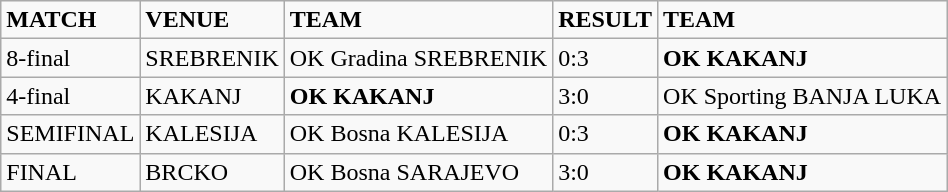<table class="wikitable">
<tr>
<td><strong>MATCH</strong></td>
<td><strong>VENUE</strong></td>
<td><strong>TEAM</strong></td>
<td><strong>RESULT</strong></td>
<td><strong>TEAM</strong></td>
</tr>
<tr>
<td>8-final</td>
<td>SREBRENIK</td>
<td>OK Gradina SREBRENIK</td>
<td>0:3</td>
<td><strong>OK KAKANJ</strong></td>
</tr>
<tr>
<td>4-final</td>
<td>KAKANJ</td>
<td><strong>OK KAKANJ</strong></td>
<td>3:0</td>
<td>OK Sporting BANJA LUKA</td>
</tr>
<tr>
<td>SEMIFINAL</td>
<td>KALESIJA</td>
<td>OK Bosna KALESIJA</td>
<td>0:3</td>
<td><strong>OK KAKANJ</strong></td>
</tr>
<tr>
<td>FINAL</td>
<td>BRCKO</td>
<td>OK Bosna SARAJEVO</td>
<td>3:0</td>
<td><strong>OK KAKANJ</strong></td>
</tr>
</table>
